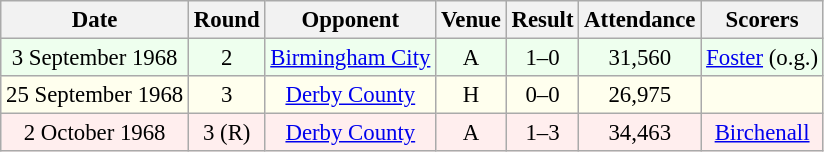<table class="wikitable sortable" style="font-size:95%; text-align:center">
<tr>
<th>Date</th>
<th>Round</th>
<th>Opponent</th>
<th>Venue</th>
<th>Result</th>
<th>Attendance</th>
<th>Scorers</th>
</tr>
<tr bgcolor = "#EEFFEE">
<td>3 September 1968</td>
<td>2</td>
<td><a href='#'>Birmingham City</a></td>
<td>A</td>
<td>1–0</td>
<td>31,560</td>
<td><a href='#'>Foster</a> (o.g.)</td>
</tr>
<tr bgcolor = "#FFFFEE">
<td>25 September 1968</td>
<td>3</td>
<td><a href='#'>Derby County</a></td>
<td>H</td>
<td>0–0</td>
<td>26,975</td>
<td></td>
</tr>
<tr bgcolor = "#FFEEEE">
<td>2 October 1968</td>
<td>3 (R)</td>
<td><a href='#'>Derby County</a></td>
<td>A</td>
<td>1–3</td>
<td>34,463</td>
<td><a href='#'>Birchenall</a></td>
</tr>
</table>
